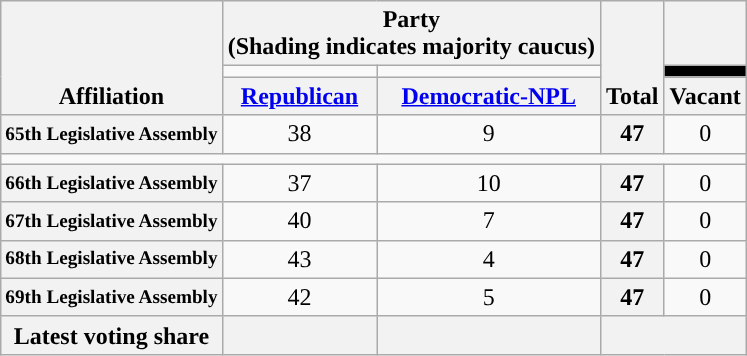<table class=wikitable style="text-align:center">
<tr style="vertical-align:bottom;">
<th rowspan=3>Affiliation</th>
<th colspan=2>Party <div>(Shading indicates majority caucus)</div></th>
<th rowspan=3>Total</th>
<th></th>
</tr>
<tr style="height:5px">
<td style="background-color:"></td>
<td style="background-color:"></td>
<td style="background: black"></td>
</tr>
<tr>
<th><a href='#'>Republican</a></th>
<th><a href='#'>Democratic-NPL</a></th>
<th>Vacant</th>
</tr>
<tr>
<th style="font-size:80%" nowrap="nowrap">65th Legislative Assembly</th>
<td>38</td>
<td>9</td>
<th>47</th>
<td>0</td>
</tr>
<tr>
<td colspan=5></td>
</tr>
<tr>
<th style="font-size:80%" nowrap="nowrap">66th Legislative Assembly</th>
<td>37</td>
<td>10</td>
<th>47</th>
<td>0</td>
</tr>
<tr>
<th style="font-size:80%" nowrap="nowrap">67th Legislative Assembly</th>
<td>40</td>
<td>7</td>
<th>47</th>
<td>0</td>
</tr>
<tr>
<th style="font-size:80%" nowrap="nowrap">68th Legislative Assembly</th>
<td>43</td>
<td>4</td>
<th>47</th>
<td>0</td>
</tr>
<tr>
<th style="font-size:80%" nowrap="nowrap">69th Legislative Assembly</th>
<td>42</td>
<td>5</td>
<th>47</th>
<td>0</td>
</tr>
<tr>
<th>Latest voting share</th>
<th></th>
<th></th>
<th colspan=2></th>
</tr>
</table>
